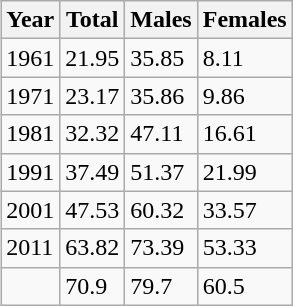<table class="wikitable sortable" style="float:right">
<tr>
<th>Year</th>
<th>Total</th>
<th>Males</th>
<th>Females</th>
</tr>
<tr>
<td>1961</td>
<td>21.95</td>
<td>35.85</td>
<td>8.11</td>
</tr>
<tr>
<td>1971</td>
<td>23.17</td>
<td>35.86</td>
<td>9.86</td>
</tr>
<tr>
<td>1981</td>
<td>32.32</td>
<td>47.11</td>
<td>16.61</td>
</tr>
<tr>
<td>1991</td>
<td>37.49</td>
<td>51.37</td>
<td>21.99</td>
</tr>
<tr>
<td>2001</td>
<td>47.53</td>
<td>60.32</td>
<td>33.57</td>
</tr>
<tr>
<td>2011</td>
<td>63.82</td>
<td>73.39</td>
<td>53.33</td>
</tr>
<tr>
<td></td>
<td>70.9</td>
<td>79.7</td>
<td>60.5</td>
</tr>
</table>
